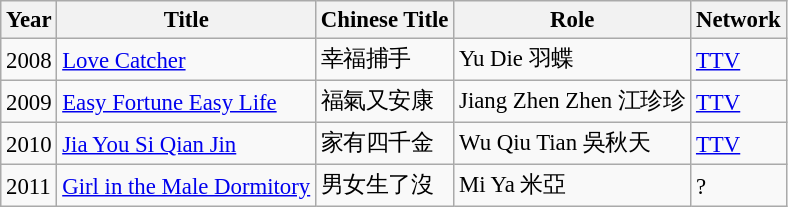<table class="wikitable" style="font-size: 95%;">
<tr>
<th>Year</th>
<th>Title</th>
<th>Chinese Title</th>
<th>Role</th>
<th>Network</th>
</tr>
<tr>
<td>2008</td>
<td><a href='#'>Love Catcher</a></td>
<td>幸福捕手</td>
<td>Yu Die 羽蝶</td>
<td><a href='#'>TTV</a></td>
</tr>
<tr>
<td>2009</td>
<td><a href='#'>Easy Fortune Easy Life</a></td>
<td>福氣又安康</td>
<td>Jiang Zhen Zhen 江珍珍</td>
<td><a href='#'>TTV</a></td>
</tr>
<tr>
<td>2010</td>
<td><a href='#'>Jia You Si Qian Jin</a></td>
<td>家有四千金</td>
<td>Wu Qiu Tian 吳秋天</td>
<td><a href='#'>TTV</a></td>
</tr>
<tr>
<td>2011</td>
<td><a href='#'>Girl in the Male Dormitory</a></td>
<td>男女生了沒</td>
<td>Mi Ya 米亞</td>
<td>?</td>
</tr>
</table>
